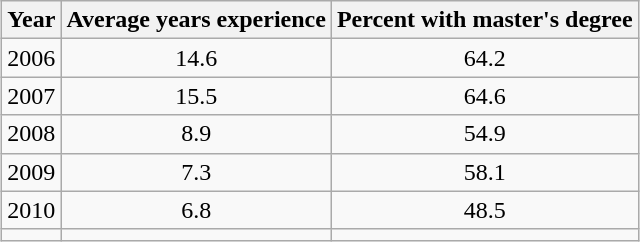<table class="wikitable collapsible sortable" style="margin: 1em auto 1em auto;">
<tr align="center">
<th>Year</th>
<th>Average years experience</th>
<th>Percent with master's degree</th>
</tr>
<tr align="center">
<td>2006</td>
<td>14.6</td>
<td>64.2</td>
</tr>
<tr align="center">
<td>2007</td>
<td>15.5</td>
<td>64.6</td>
</tr>
<tr align="center">
<td>2008</td>
<td>8.9</td>
<td>54.9</td>
</tr>
<tr align="center">
<td>2009</td>
<td>7.3</td>
<td>58.1</td>
</tr>
<tr align="center">
<td>2010</td>
<td>6.8</td>
<td>48.5</td>
</tr>
<tr>
<td></td>
<td></td>
<td></td>
</tr>
</table>
